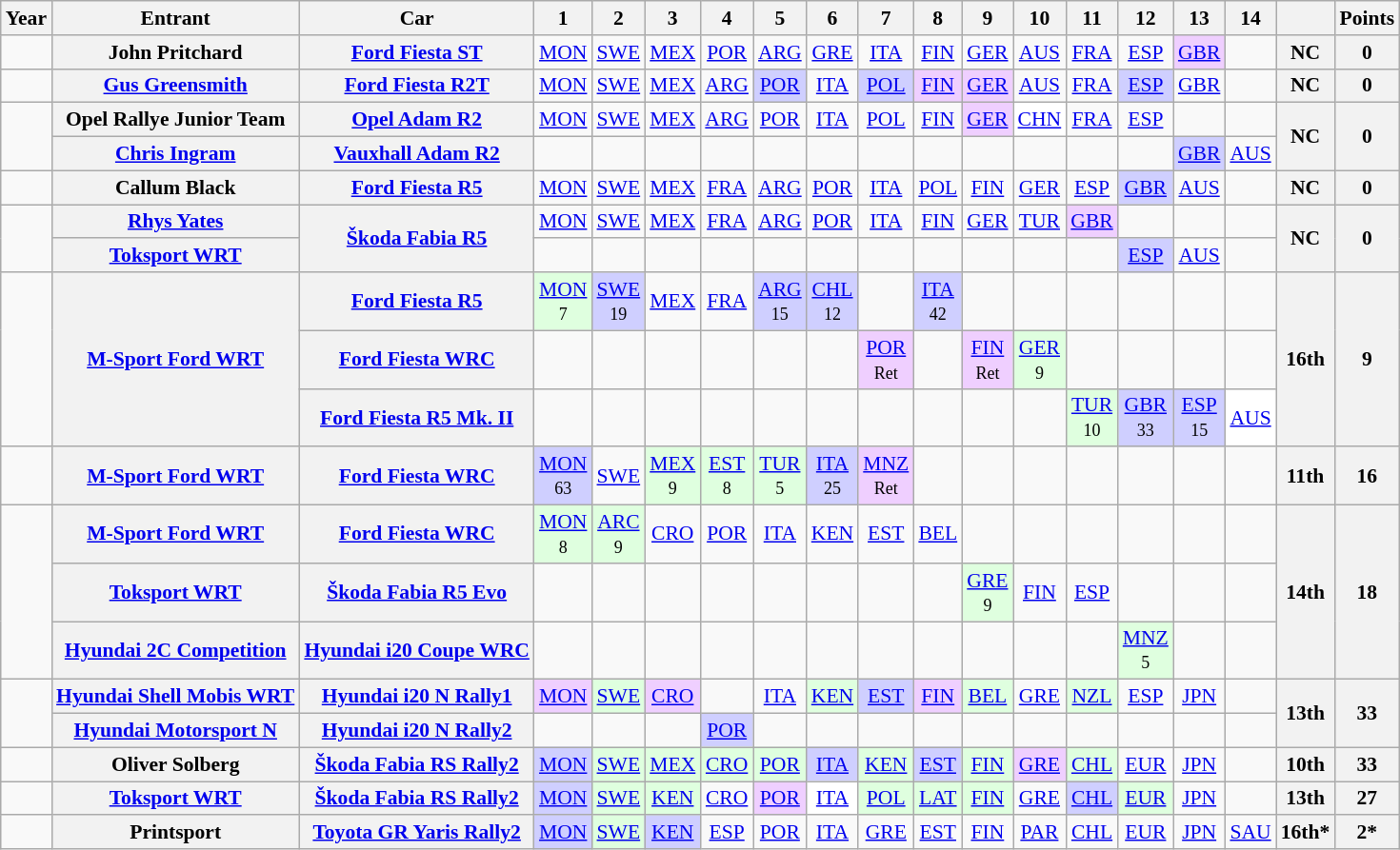<table class="wikitable" style="text-align:center; font-size:90%;">
<tr>
<th>Year</th>
<th>Entrant</th>
<th>Car</th>
<th>1</th>
<th>2</th>
<th>3</th>
<th>4</th>
<th>5</th>
<th>6</th>
<th>7</th>
<th>8</th>
<th>9</th>
<th>10</th>
<th>11</th>
<th>12</th>
<th>13</th>
<th>14</th>
<th></th>
<th>Points</th>
</tr>
<tr>
<td></td>
<th>John Pritchard</th>
<th><a href='#'>Ford Fiesta ST</a></th>
<td><a href='#'>MON</a></td>
<td><a href='#'>SWE</a></td>
<td><a href='#'>MEX</a></td>
<td><a href='#'>POR</a></td>
<td><a href='#'>ARG</a></td>
<td><a href='#'>GRE</a></td>
<td><a href='#'>ITA</a></td>
<td><a href='#'>FIN</a></td>
<td><a href='#'>GER</a></td>
<td><a href='#'>AUS</a></td>
<td><a href='#'>FRA</a></td>
<td><a href='#'>ESP</a></td>
<td style="background:#EFCFFF;"><a href='#'>GBR</a><br></td>
<td></td>
<th>NC</th>
<th>0</th>
</tr>
<tr>
<td></td>
<th><a href='#'>Gus Greensmith</a></th>
<th><a href='#'>Ford Fiesta R2T</a></th>
<td><a href='#'>MON</a></td>
<td><a href='#'>SWE</a></td>
<td><a href='#'>MEX</a></td>
<td><a href='#'>ARG</a></td>
<td style="background:#CFCFFF;"><a href='#'>POR</a><br></td>
<td><a href='#'>ITA</a></td>
<td style="background:#CFCFFF;"><a href='#'>POL</a><br></td>
<td style="background:#EFCFFF;"><a href='#'>FIN</a><br></td>
<td style="background:#EFCFFF;"><a href='#'>GER</a><br></td>
<td><a href='#'>AUS</a></td>
<td><a href='#'>FRA</a></td>
<td style="background:#CFCFFF;"><a href='#'>ESP</a><br></td>
<td><a href='#'>GBR</a></td>
<td></td>
<th>NC</th>
<th>0</th>
</tr>
<tr>
<td rowspan="2"></td>
<th>Opel Rallye Junior Team</th>
<th><a href='#'>Opel Adam R2</a></th>
<td><a href='#'>MON</a></td>
<td><a href='#'>SWE</a></td>
<td><a href='#'>MEX</a></td>
<td><a href='#'>ARG</a></td>
<td><a href='#'>POR</a></td>
<td><a href='#'>ITA</a></td>
<td><a href='#'>POL</a></td>
<td><a href='#'>FIN</a></td>
<td style="background:#EFCFFF;"><a href='#'>GER</a><br></td>
<td style="background:#FFFFFF;"><a href='#'>CHN</a><br></td>
<td><a href='#'>FRA</a></td>
<td><a href='#'>ESP</a></td>
<td></td>
<td></td>
<th rowspan="2">NC</th>
<th rowspan="2">0</th>
</tr>
<tr>
<th><a href='#'>Chris Ingram</a></th>
<th><a href='#'>Vauxhall Adam R2</a></th>
<td></td>
<td></td>
<td></td>
<td></td>
<td></td>
<td></td>
<td></td>
<td></td>
<td></td>
<td></td>
<td></td>
<td></td>
<td style="background:#CFCFFF;"><a href='#'>GBR</a><br></td>
<td><a href='#'>AUS</a></td>
</tr>
<tr>
<td></td>
<th>Callum Black</th>
<th><a href='#'>Ford Fiesta R5</a></th>
<td><a href='#'>MON</a></td>
<td><a href='#'>SWE</a></td>
<td><a href='#'>MEX</a></td>
<td><a href='#'>FRA</a></td>
<td><a href='#'>ARG</a></td>
<td><a href='#'>POR</a></td>
<td><a href='#'>ITA</a></td>
<td><a href='#'>POL</a></td>
<td><a href='#'>FIN</a></td>
<td><a href='#'>GER</a></td>
<td><a href='#'>ESP</a></td>
<td style="background:#CFCFFF;"><a href='#'>GBR</a><br></td>
<td><a href='#'>AUS</a></td>
<td></td>
<th>NC</th>
<th>0</th>
</tr>
<tr>
<td rowspan="2"></td>
<th><a href='#'>Rhys Yates</a></th>
<th rowspan="2"><a href='#'>Škoda Fabia R5</a></th>
<td><a href='#'>MON</a></td>
<td><a href='#'>SWE</a></td>
<td><a href='#'>MEX</a></td>
<td><a href='#'>FRA</a></td>
<td><a href='#'>ARG</a></td>
<td><a href='#'>POR</a></td>
<td><a href='#'>ITA</a></td>
<td><a href='#'>FIN</a></td>
<td><a href='#'>GER</a></td>
<td><a href='#'>TUR</a></td>
<td style="background:#EFCFFF"><a href='#'>GBR</a><br></td>
<td></td>
<td></td>
<td></td>
<th rowspan="2">NC</th>
<th rowspan="2">0</th>
</tr>
<tr>
<th><a href='#'>Toksport WRT</a></th>
<td></td>
<td></td>
<td></td>
<td></td>
<td></td>
<td></td>
<td></td>
<td></td>
<td></td>
<td></td>
<td></td>
<td style="background:#CFCFFF"><a href='#'>ESP</a><br></td>
<td><a href='#'>AUS</a></td>
<td></td>
</tr>
<tr>
<td rowspan="3"></td>
<th rowspan="3"><a href='#'>M-Sport Ford WRT</a></th>
<th><a href='#'>Ford Fiesta R5</a></th>
<td style="background:#DFFFDF;"><a href='#'>MON</a><br><small>7</small></td>
<td style="background:#CFCFFF;"><a href='#'>SWE</a><br><small>19</small></td>
<td><a href='#'>MEX</a></td>
<td><a href='#'>FRA</a></td>
<td style="background:#CFCFFF;"><a href='#'>ARG</a><br><small>15</small></td>
<td style="background:#CFCFFF;"><a href='#'>CHL</a><br><small>12</small></td>
<td></td>
<td style="background:#CFCFFF;"><a href='#'>ITA</a><br><small>42</small></td>
<td></td>
<td></td>
<td></td>
<td></td>
<td></td>
<td></td>
<th rowspan="3">16th</th>
<th rowspan="3">9</th>
</tr>
<tr>
<th><a href='#'>Ford Fiesta WRC</a></th>
<td></td>
<td></td>
<td></td>
<td></td>
<td></td>
<td></td>
<td style="background:#EFCFFF;"><a href='#'>POR</a><br><small>Ret</small></td>
<td></td>
<td style="background:#EFCFFF;"><a href='#'>FIN</a><br><small>Ret</small></td>
<td style="background:#DFFFDF;"><a href='#'>GER</a><br><small>9</small></td>
<td></td>
<td></td>
<td></td>
<td></td>
</tr>
<tr>
<th><a href='#'>Ford Fiesta R5 Mk. II</a></th>
<td></td>
<td></td>
<td></td>
<td></td>
<td></td>
<td></td>
<td></td>
<td></td>
<td></td>
<td></td>
<td style="background:#DFFFDF;"><a href='#'>TUR</a><br><small>10</small></td>
<td style="background:#CFCFFF;"><a href='#'>GBR</a><br><small>33</small></td>
<td style="background:#CFCFFF;"><a href='#'>ESP</a><br><small>15</small></td>
<td style="background:#FFFFFF;"><a href='#'>AUS</a><br></td>
</tr>
<tr>
<td></td>
<th><a href='#'>M-Sport Ford WRT</a></th>
<th><a href='#'>Ford Fiesta WRC</a></th>
<td style="background:#CFCFFF;"><a href='#'>MON</a><br><small>63</small></td>
<td><a href='#'>SWE</a></td>
<td style="background:#DFFFDF;"><a href='#'>MEX</a><br><small>9</small></td>
<td style="background:#DFFFDF;"><a href='#'>EST</a><br><small>8</small></td>
<td style="background:#DFFFDF;"><a href='#'>TUR</a><br><small>5</small></td>
<td style="background:#CFCFFF;"><a href='#'>ITA</a><br><small>25</small></td>
<td style="background:#EFCFFF;"><a href='#'>MNZ</a><br><small>Ret</small></td>
<td></td>
<td></td>
<td></td>
<td></td>
<td></td>
<td></td>
<td></td>
<th>11th</th>
<th>16</th>
</tr>
<tr>
<td rowspan="3"></td>
<th><a href='#'>M-Sport Ford WRT</a></th>
<th><a href='#'>Ford Fiesta WRC</a></th>
<td style="background:#DFFFDF;"><a href='#'>MON</a><br><small>8</small></td>
<td style="background:#DFFFDF;"><a href='#'>ARC</a><br><small>9</small></td>
<td><a href='#'>CRO</a></td>
<td><a href='#'>POR</a></td>
<td><a href='#'>ITA</a></td>
<td><a href='#'>KEN</a></td>
<td><a href='#'>EST</a></td>
<td><a href='#'>BEL</a></td>
<td></td>
<td></td>
<td></td>
<td></td>
<td></td>
<td></td>
<th rowspan="3">14th</th>
<th rowspan="3">18</th>
</tr>
<tr>
<th><a href='#'>Toksport WRT</a></th>
<th><a href='#'>Škoda Fabia R5 Evo</a></th>
<td></td>
<td></td>
<td></td>
<td></td>
<td></td>
<td></td>
<td></td>
<td></td>
<td style="background:#DFFFDF;"><a href='#'>GRE</a><br><small>9</small></td>
<td><a href='#'>FIN</a></td>
<td><a href='#'>ESP</a></td>
<td></td>
<td></td>
<td></td>
</tr>
<tr>
<th><a href='#'>Hyundai 2C Competition</a></th>
<th><a href='#'>Hyundai i20 Coupe WRC</a></th>
<td></td>
<td></td>
<td></td>
<td></td>
<td></td>
<td></td>
<td></td>
<td></td>
<td></td>
<td></td>
<td></td>
<td style="background:#DFFFDF;"><a href='#'>MNZ</a><br><small>5</small></td>
<td></td>
<td></td>
</tr>
<tr>
<td rowspan="2"></td>
<th><a href='#'>Hyundai Shell Mobis WRT</a></th>
<th><a href='#'>Hyundai i20 N Rally1</a></th>
<td style="background:#EFCFFF;"><a href='#'>MON</a><br></td>
<td style="background:#DFFFDF;"><a href='#'>SWE</a><br></td>
<td style="background:#EFCFFF;"><a href='#'>CRO</a><br></td>
<td></td>
<td><a href='#'>ITA</a></td>
<td style="background:#DFFFDF;"><a href='#'>KEN</a><br></td>
<td style="background:#CFCFFF"><a href='#'>EST</a><br></td>
<td style="background:#EFCFFF;"><a href='#'>FIN</a><br></td>
<td style="background:#DFFFDF;"><a href='#'>BEL</a><br></td>
<td><a href='#'>GRE</a></td>
<td style="background:#DFFFDF;"><a href='#'>NZL</a><br></td>
<td><a href='#'>ESP</a></td>
<td><a href='#'>JPN</a></td>
<td></td>
<th rowspan="2">13th</th>
<th rowspan="2">33</th>
</tr>
<tr>
<th><a href='#'>Hyundai Motorsport N</a></th>
<th><a href='#'>Hyundai i20 N Rally2</a></th>
<td></td>
<td></td>
<td></td>
<td style="background:#CFCFFF"><a href='#'>POR</a><br></td>
<td></td>
<td></td>
<td></td>
<td></td>
<td></td>
<td></td>
<td></td>
<td></td>
<td></td>
<td></td>
</tr>
<tr>
<td></td>
<th>Oliver Solberg</th>
<th><a href='#'>Škoda Fabia RS Rally2</a></th>
<td style="background:#CFCFFF"><a href='#'>MON</a><br></td>
<td style="background:#DFFFDF"><a href='#'>SWE</a><br></td>
<td style="background:#DFFFDF"><a href='#'>MEX</a><br></td>
<td style="background:#DFFFDF"><a href='#'>CRO</a><br></td>
<td style="background:#DFFFDF"><a href='#'>POR</a><br></td>
<td style="background:#CFCFFF"><a href='#'>ITA</a> <br></td>
<td style="background:#DFFFDF"><a href='#'>KEN</a><br></td>
<td style="background:#CFCFFF"><a href='#'>EST</a><br></td>
<td style="background:#DFFFDF"><a href='#'>FIN</a><br></td>
<td style="background:#EFCFFF;"><a href='#'>GRE</a><br></td>
<td style="background:#DFFFDF"><a href='#'>CHL</a><br></td>
<td><a href='#'>EUR</a></td>
<td><a href='#'>JPN</a></td>
<td></td>
<th>10th</th>
<th>33</th>
</tr>
<tr>
<td></td>
<th><a href='#'>Toksport WRT</a></th>
<th><a href='#'>Škoda Fabia RS Rally2</a></th>
<td style="background:#CFCFFF;"><a href='#'>MON</a><br></td>
<td style="background:#DFFFDF;"><a href='#'>SWE</a><br></td>
<td style="background:#DFFFDF;"><a href='#'>KEN</a><br></td>
<td><a href='#'>CRO</a></td>
<td style="background:#EFCFFF;"><a href='#'>POR</a><br></td>
<td style="background:#FFFFFF;"><a href='#'>ITA</a><br></td>
<td style="background:#DFFFDF;"><a href='#'>POL</a><br></td>
<td style="background:#DFFFDF;"><a href='#'>LAT</a><br></td>
<td style="background:#DFFFDF;"><a href='#'>FIN</a><br></td>
<td><a href='#'>GRE</a></td>
<td style="background:#CFCFFF;"><a href='#'>CHL</a><br></td>
<td style="background:#DFFFDF;"><a href='#'>EUR</a><br></td>
<td><a href='#'>JPN</a></td>
<td></td>
<th>13th</th>
<th>27</th>
</tr>
<tr>
<td></td>
<th>Printsport</th>
<th><a href='#'>Toyota GR Yaris Rally2</a></th>
<td style="background:#CFCFFF;"><a href='#'>MON</a><br></td>
<td style="background:#DFFFDF;"><a href='#'>SWE</a><br></td>
<td style="background:#CFCFFF;"><a href='#'>KEN</a><br></td>
<td><a href='#'>ESP</a></td>
<td><a href='#'>POR</a></td>
<td><a href='#'>ITA</a></td>
<td><a href='#'>GRE</a></td>
<td><a href='#'>EST</a></td>
<td><a href='#'>FIN</a></td>
<td><a href='#'>PAR</a></td>
<td><a href='#'>CHL</a></td>
<td><a href='#'>EUR</a></td>
<td><a href='#'>JPN</a></td>
<td><a href='#'>SAU</a></td>
<th>16th*</th>
<th>2*</th>
</tr>
</table>
